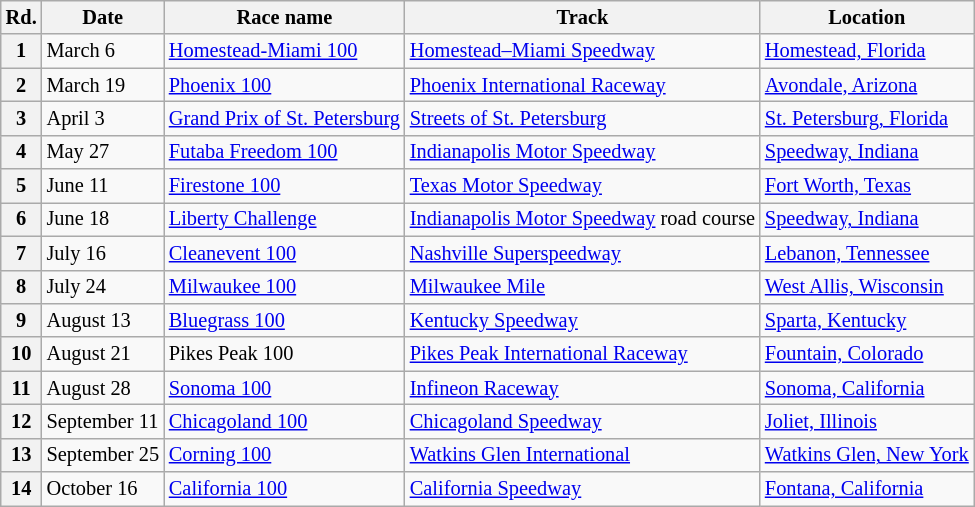<table class="wikitable" style="font-size: 85%">
<tr>
<th>Rd.</th>
<th>Date</th>
<th>Race name</th>
<th>Track</th>
<th>Location</th>
</tr>
<tr>
<th>1</th>
<td>March 6</td>
<td><a href='#'>Homestead-Miami 100</a></td>
<td> <a href='#'>Homestead–Miami Speedway</a></td>
<td><a href='#'>Homestead, Florida</a></td>
</tr>
<tr>
<th>2</th>
<td>March 19</td>
<td><a href='#'>Phoenix 100</a></td>
<td> <a href='#'>Phoenix International Raceway</a></td>
<td><a href='#'>Avondale, Arizona</a></td>
</tr>
<tr>
<th>3</th>
<td>April 3</td>
<td><a href='#'>Grand Prix of St. Petersburg</a></td>
<td> <a href='#'>Streets of St. Petersburg</a></td>
<td><a href='#'>St. Petersburg, Florida</a></td>
</tr>
<tr>
<th>4</th>
<td>May 27</td>
<td><a href='#'>Futaba Freedom 100</a></td>
<td> <a href='#'>Indianapolis Motor Speedway</a></td>
<td><a href='#'>Speedway, Indiana</a></td>
</tr>
<tr>
<th>5</th>
<td>June 11</td>
<td><a href='#'>Firestone 100</a></td>
<td> <a href='#'>Texas Motor Speedway</a></td>
<td><a href='#'>Fort Worth, Texas</a></td>
</tr>
<tr>
<th>6</th>
<td>June 18</td>
<td><a href='#'>Liberty Challenge</a></td>
<td> <a href='#'>Indianapolis Motor Speedway</a> road course</td>
<td><a href='#'>Speedway, Indiana</a></td>
</tr>
<tr>
<th>7</th>
<td>July 16</td>
<td><a href='#'>Cleanevent 100</a></td>
<td> <a href='#'>Nashville Superspeedway</a></td>
<td><a href='#'>Lebanon, Tennessee</a></td>
</tr>
<tr>
<th>8</th>
<td>July 24</td>
<td><a href='#'>Milwaukee 100</a></td>
<td> <a href='#'>Milwaukee Mile</a></td>
<td><a href='#'>West Allis, Wisconsin</a></td>
</tr>
<tr>
<th>9</th>
<td>August 13</td>
<td><a href='#'>Bluegrass 100</a></td>
<td> <a href='#'>Kentucky Speedway</a></td>
<td><a href='#'>Sparta, Kentucky</a></td>
</tr>
<tr>
<th>10</th>
<td>August 21</td>
<td>Pikes Peak 100</td>
<td> <a href='#'>Pikes Peak International Raceway</a></td>
<td><a href='#'>Fountain, Colorado</a></td>
</tr>
<tr>
<th>11</th>
<td>August 28</td>
<td><a href='#'>Sonoma 100</a></td>
<td> <a href='#'>Infineon Raceway</a></td>
<td><a href='#'>Sonoma, California</a></td>
</tr>
<tr>
<th>12</th>
<td>September 11</td>
<td><a href='#'>Chicagoland 100</a></td>
<td> <a href='#'>Chicagoland Speedway</a></td>
<td><a href='#'>Joliet, Illinois</a></td>
</tr>
<tr>
<th>13</th>
<td>September 25</td>
<td><a href='#'>Corning 100</a></td>
<td> <a href='#'>Watkins Glen International</a></td>
<td><a href='#'>Watkins Glen, New York</a></td>
</tr>
<tr>
<th>14</th>
<td>October 16</td>
<td><a href='#'>California 100</a></td>
<td> <a href='#'>California Speedway</a></td>
<td><a href='#'>Fontana, California</a></td>
</tr>
</table>
